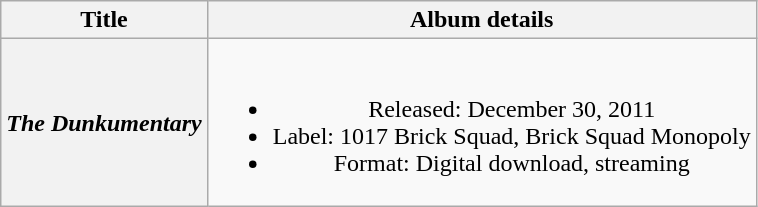<table class="wikitable plainrowheaders" style="text-align:center;">
<tr>
<th>Title</th>
<th>Album details</th>
</tr>
<tr>
<th scope="row"><em>The Dunkumentary</em></th>
<td><br><ul><li>Released: December 30, 2011</li><li>Label: 1017 Brick Squad, Brick Squad Monopoly</li><li>Format: Digital download, streaming</li></ul></td>
</tr>
</table>
